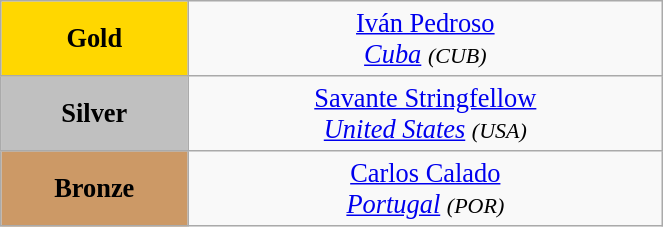<table class="wikitable" style=" text-align:center; font-size:110%;" width="35%">
<tr>
<td bgcolor="gold"><strong>Gold</strong></td>
<td> <a href='#'>Iván Pedroso</a><br><em><a href='#'>Cuba</a> <small>(CUB)</small></em></td>
</tr>
<tr>
<td bgcolor="silver"><strong>Silver</strong></td>
<td> <a href='#'>Savante Stringfellow</a><br><em><a href='#'>United States</a> <small>(USA)</small></em></td>
</tr>
<tr>
<td bgcolor="CC9966"><strong>Bronze</strong></td>
<td> <a href='#'>Carlos Calado</a><br><em><a href='#'>Portugal</a> <small>(POR)</small></em></td>
</tr>
</table>
